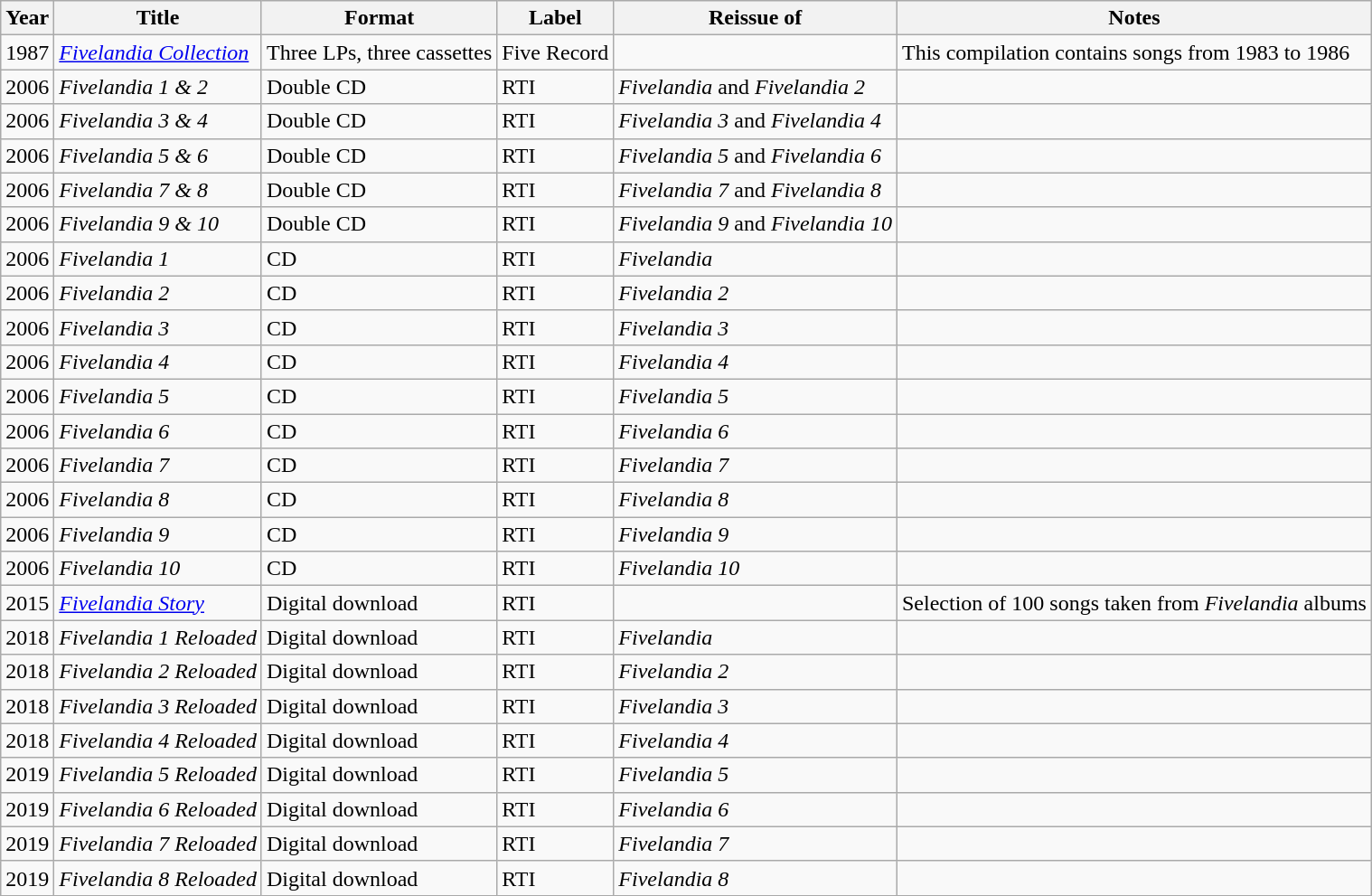<table class=wikitable>
<tr>
<th>Year</th>
<th>Title</th>
<th>Format</th>
<th>Label</th>
<th>Reissue of</th>
<th>Notes</th>
</tr>
<tr>
<td>1987</td>
<td><em><a href='#'>Fivelandia Collection</a></em></td>
<td>Three LPs, three cassettes</td>
<td>Five Record</td>
<td></td>
<td>This compilation contains songs from 1983 to 1986</td>
</tr>
<tr>
<td>2006</td>
<td><em>Fivelandia 1 & 2</em></td>
<td>Double CD</td>
<td>RTI</td>
<td><em>Fivelandia</em> and <em>Fivelandia 2</em></td>
<td></td>
</tr>
<tr>
<td>2006</td>
<td><em>Fivelandia 3 & 4</em></td>
<td>Double CD</td>
<td>RTI</td>
<td><em>Fivelandia 3</em> and <em>Fivelandia 4</em></td>
<td></td>
</tr>
<tr>
<td>2006</td>
<td><em>Fivelandia 5 & 6</em></td>
<td>Double CD</td>
<td>RTI</td>
<td><em>Fivelandia 5</em> and <em>Fivelandia 6</em></td>
<td></td>
</tr>
<tr>
<td>2006</td>
<td><em>Fivelandia 7 & 8</em></td>
<td>Double CD</td>
<td>RTI</td>
<td><em>Fivelandia 7</em> and <em>Fivelandia 8</em></td>
<td></td>
</tr>
<tr>
<td>2006</td>
<td><em>Fivelandia 9 & 10</em></td>
<td>Double CD</td>
<td>RTI</td>
<td><em>Fivelandia 9</em> and <em>Fivelandia 10</em></td>
<td></td>
</tr>
<tr>
<td>2006</td>
<td><em>Fivelandia 1</em></td>
<td>CD</td>
<td>RTI</td>
<td><em>Fivelandia</em></td>
<td></td>
</tr>
<tr>
<td>2006</td>
<td><em>Fivelandia 2</em></td>
<td>CD</td>
<td>RTI</td>
<td><em>Fivelandia 2</em></td>
<td></td>
</tr>
<tr>
<td>2006</td>
<td><em>Fivelandia 3</em></td>
<td>CD</td>
<td>RTI</td>
<td><em>Fivelandia 3</em></td>
<td></td>
</tr>
<tr>
<td>2006</td>
<td><em>Fivelandia 4</em></td>
<td>CD</td>
<td>RTI</td>
<td><em>Fivelandia 4</em></td>
<td></td>
</tr>
<tr>
<td>2006</td>
<td><em>Fivelandia 5</em></td>
<td>CD</td>
<td>RTI</td>
<td><em>Fivelandia 5</em></td>
<td></td>
</tr>
<tr>
<td>2006</td>
<td><em>Fivelandia 6</em></td>
<td>CD</td>
<td>RTI</td>
<td><em>Fivelandia 6</em></td>
<td></td>
</tr>
<tr>
<td>2006</td>
<td><em>Fivelandia 7</em></td>
<td>CD</td>
<td>RTI</td>
<td><em>Fivelandia 7</em></td>
<td></td>
</tr>
<tr>
<td>2006</td>
<td><em>Fivelandia 8</em></td>
<td>CD</td>
<td>RTI</td>
<td><em>Fivelandia 8</em></td>
<td></td>
</tr>
<tr>
<td>2006</td>
<td><em>Fivelandia 9</em></td>
<td>CD</td>
<td>RTI</td>
<td><em>Fivelandia 9</em></td>
<td></td>
</tr>
<tr>
<td>2006</td>
<td><em>Fivelandia 10</em></td>
<td>CD</td>
<td>RTI</td>
<td><em>Fivelandia 10</em></td>
<td></td>
</tr>
<tr>
<td>2015</td>
<td><em><a href='#'>Fivelandia Story</a></em></td>
<td>Digital download</td>
<td>RTI</td>
<td></td>
<td>Selection of 100 songs taken from <em>Fivelandia</em> albums</td>
</tr>
<tr>
<td>2018</td>
<td><em>Fivelandia 1 Reloaded</em></td>
<td>Digital download</td>
<td>RTI</td>
<td><em>Fivelandia</em></td>
<td></td>
</tr>
<tr>
<td>2018</td>
<td><em>Fivelandia 2 Reloaded</em></td>
<td>Digital download</td>
<td>RTI</td>
<td><em>Fivelandia 2</em></td>
<td></td>
</tr>
<tr>
<td>2018</td>
<td><em>Fivelandia 3 Reloaded</em></td>
<td>Digital download</td>
<td>RTI</td>
<td><em>Fivelandia 3</em></td>
<td></td>
</tr>
<tr>
<td>2018</td>
<td><em>Fivelandia 4 Reloaded</em></td>
<td>Digital download</td>
<td>RTI</td>
<td><em>Fivelandia 4</em></td>
<td></td>
</tr>
<tr>
<td>2019</td>
<td><em>Fivelandia 5 Reloaded</em></td>
<td>Digital download</td>
<td>RTI</td>
<td><em>Fivelandia 5</em></td>
<td></td>
</tr>
<tr>
<td>2019</td>
<td><em>Fivelandia 6 Reloaded</em></td>
<td>Digital download</td>
<td>RTI</td>
<td><em>Fivelandia 6</em></td>
<td></td>
</tr>
<tr>
<td>2019</td>
<td><em>Fivelandia 7 Reloaded</em></td>
<td>Digital download</td>
<td>RTI</td>
<td><em>Fivelandia 7</em></td>
<td></td>
</tr>
<tr>
<td>2019</td>
<td><em>Fivelandia 8 Reloaded</em></td>
<td>Digital download</td>
<td>RTI</td>
<td><em>Fivelandia 8</em></td>
<td></td>
</tr>
<tr>
</tr>
</table>
